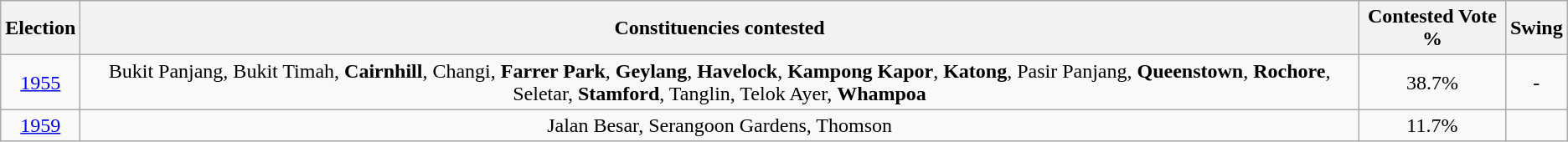<table class="wikitable mw-collapsible;" style="text-align: center">
<tr>
<th>Election</th>
<th>Constituencies contested</th>
<th>Contested Vote %</th>
<th>Swing</th>
</tr>
<tr>
<td><a href='#'>1955</a></td>
<td>Bukit Panjang, Bukit Timah, <strong>Cairnhill</strong>, Changi, <strong>Farrer Park</strong>, <strong>Geylang</strong>, <strong>Havelock</strong>, <strong>Kampong Kapor</strong>, <strong>Katong</strong>, Pasir Panjang, <strong>Queenstown</strong>, <strong>Rochore</strong>, Seletar, <strong>Stamford</strong>, Tanglin, Telok Ayer, <strong>Whampoa</strong></td>
<td>38.7%</td>
<td>-</td>
</tr>
<tr>
<td><a href='#'>1959</a></td>
<td>Jalan Besar, Serangoon Gardens, Thomson</td>
<td>11.7%</td>
<td></td>
</tr>
</table>
